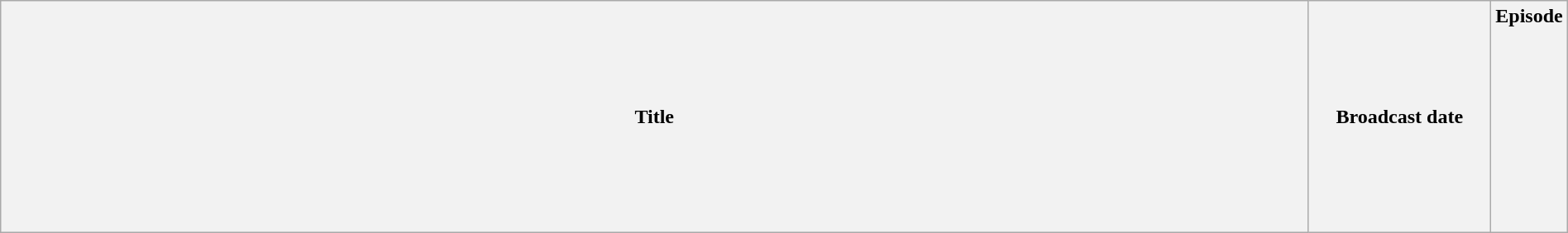<table class="wikitable plainrowheaders" style="width:100%; margin:auto;">
<tr>
<th>Title</th>
<th width="140">Broadcast date</th>
<th width="40">Episode<br><br><br><br><br><br><br><br><br><br></th>
</tr>
</table>
